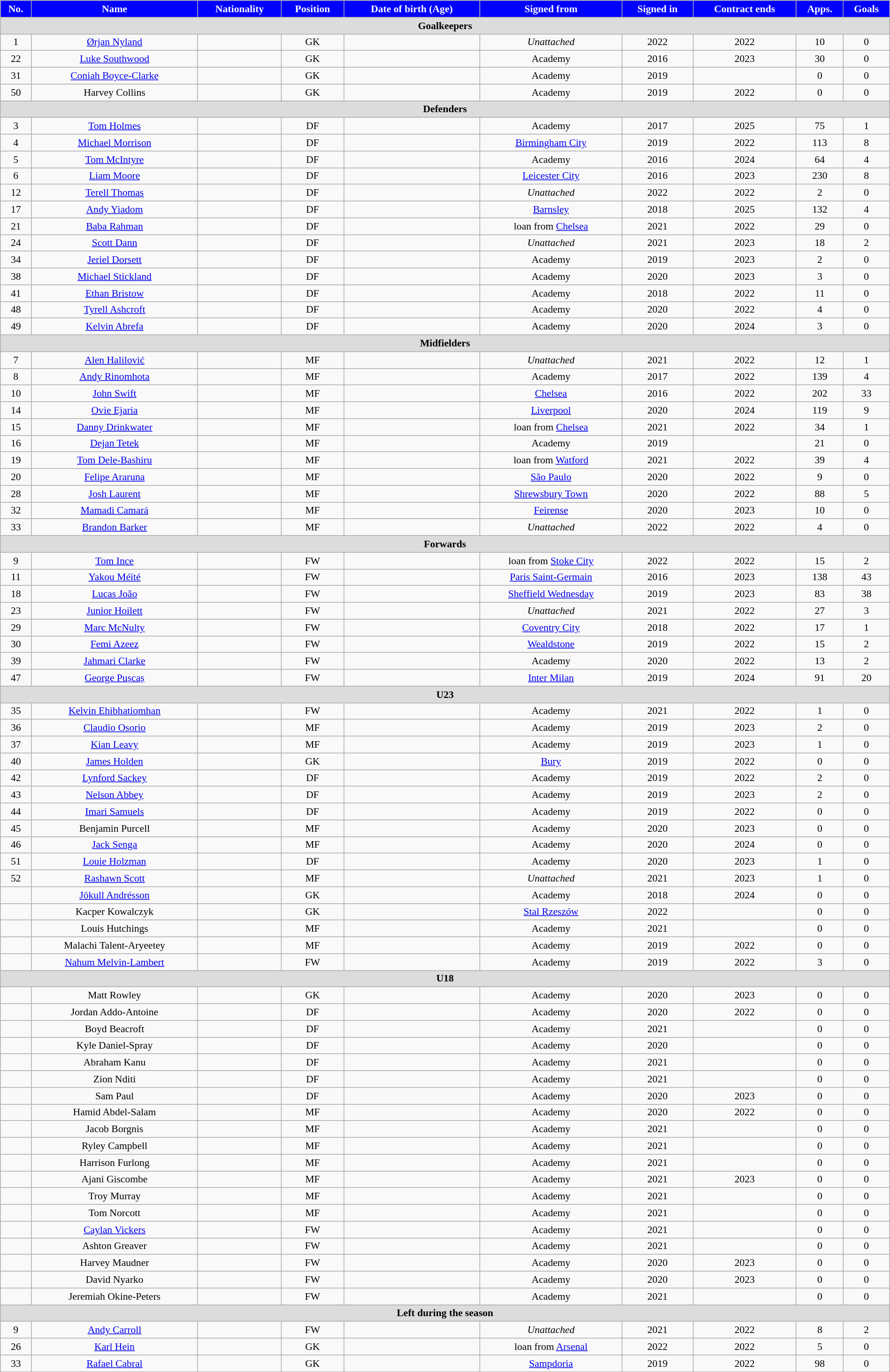<table class="wikitable" style="text-align:center; font-size:90%; width:100%">
<tr>
<th style="background:#00f; color:white; text-align:center;">No.</th>
<th style="background:#00f; color:white; text-align:center;">Name</th>
<th style="background:#00f; color:white; text-align:center;">Nationality</th>
<th style="background:#00f; color:white; text-align:center;">Position</th>
<th style="background:#00f; color:white; text-align:center;">Date of birth (Age)</th>
<th style="background:#00f; color:white; text-align:center;">Signed from</th>
<th style="background:#00f; color:white; text-align:center;">Signed in</th>
<th style="background:#00f; color:white; text-align:center;">Contract ends</th>
<th style="background:#00f; color:white; text-align:center;">Apps.</th>
<th style="background:#00f; color:white; text-align:center;">Goals</th>
</tr>
<tr>
<th colspan="11"  style="background:#dcdcdc; text-align:center;">Goalkeepers</th>
</tr>
<tr>
<td>1</td>
<td><a href='#'>Ørjan Nyland</a></td>
<td></td>
<td>GK</td>
<td></td>
<td><em>Unattached</em></td>
<td>2022</td>
<td>2022</td>
<td>10</td>
<td>0</td>
</tr>
<tr>
<td>22</td>
<td><a href='#'>Luke Southwood</a></td>
<td></td>
<td>GK</td>
<td></td>
<td>Academy</td>
<td>2016</td>
<td>2023</td>
<td>30</td>
<td>0</td>
</tr>
<tr>
<td>31</td>
<td><a href='#'>Coniah Boyce-Clarke</a></td>
<td></td>
<td>GK</td>
<td></td>
<td>Academy</td>
<td>2019</td>
<td></td>
<td>0</td>
<td>0</td>
</tr>
<tr>
<td>50</td>
<td>Harvey Collins</td>
<td></td>
<td>GK</td>
<td></td>
<td>Academy</td>
<td>2019</td>
<td>2022</td>
<td>0</td>
<td>0</td>
</tr>
<tr>
<th colspan="11"  style="background:#dcdcdc; text-align:center;">Defenders</th>
</tr>
<tr>
<td>3</td>
<td><a href='#'>Tom Holmes</a></td>
<td></td>
<td>DF</td>
<td></td>
<td>Academy</td>
<td>2017</td>
<td>2025</td>
<td>75</td>
<td>1</td>
</tr>
<tr>
<td>4</td>
<td><a href='#'>Michael Morrison</a></td>
<td></td>
<td>DF</td>
<td></td>
<td><a href='#'>Birmingham City</a></td>
<td>2019</td>
<td>2022</td>
<td>113</td>
<td>8</td>
</tr>
<tr>
<td>5</td>
<td><a href='#'>Tom McIntyre</a></td>
<td></td>
<td>DF</td>
<td></td>
<td>Academy</td>
<td>2016</td>
<td>2024</td>
<td>64</td>
<td>4</td>
</tr>
<tr>
<td>6</td>
<td><a href='#'>Liam Moore</a></td>
<td></td>
<td>DF</td>
<td></td>
<td><a href='#'>Leicester City</a></td>
<td>2016</td>
<td>2023</td>
<td>230</td>
<td>8</td>
</tr>
<tr>
<td>12</td>
<td><a href='#'>Terell Thomas</a></td>
<td></td>
<td>DF</td>
<td></td>
<td><em>Unattached</em></td>
<td>2022</td>
<td>2022</td>
<td>2</td>
<td>0</td>
</tr>
<tr>
<td>17</td>
<td><a href='#'>Andy Yiadom</a></td>
<td></td>
<td>DF</td>
<td></td>
<td><a href='#'>Barnsley</a></td>
<td>2018</td>
<td>2025</td>
<td>132</td>
<td>4</td>
</tr>
<tr>
<td>21</td>
<td><a href='#'>Baba Rahman</a></td>
<td></td>
<td>DF</td>
<td></td>
<td>loan from <a href='#'>Chelsea</a></td>
<td>2021</td>
<td>2022</td>
<td>29</td>
<td>0</td>
</tr>
<tr>
<td>24</td>
<td><a href='#'>Scott Dann</a></td>
<td></td>
<td>DF</td>
<td></td>
<td><em>Unattached</em></td>
<td>2021</td>
<td>2023</td>
<td>18</td>
<td>2</td>
</tr>
<tr>
<td>34</td>
<td><a href='#'>Jeriel Dorsett</a></td>
<td></td>
<td>DF</td>
<td></td>
<td>Academy</td>
<td>2019</td>
<td>2023</td>
<td>2</td>
<td>0</td>
</tr>
<tr>
<td>38</td>
<td><a href='#'>Michael Stickland</a></td>
<td></td>
<td>DF</td>
<td></td>
<td>Academy</td>
<td>2020</td>
<td>2023</td>
<td>3</td>
<td>0</td>
</tr>
<tr>
<td>41</td>
<td><a href='#'>Ethan Bristow</a></td>
<td></td>
<td>DF</td>
<td></td>
<td>Academy</td>
<td>2018</td>
<td>2022</td>
<td>11</td>
<td>0</td>
</tr>
<tr>
<td>48</td>
<td><a href='#'>Tyrell Ashcroft</a></td>
<td></td>
<td>DF</td>
<td></td>
<td>Academy</td>
<td>2020</td>
<td>2022</td>
<td>4</td>
<td>0</td>
</tr>
<tr>
<td>49</td>
<td><a href='#'>Kelvin Abrefa</a></td>
<td></td>
<td>DF</td>
<td></td>
<td>Academy</td>
<td>2020</td>
<td>2024</td>
<td>3</td>
<td>0</td>
</tr>
<tr>
<th colspan="11"  style="background:#dcdcdc; text-align:center;">Midfielders</th>
</tr>
<tr>
<td>7</td>
<td><a href='#'>Alen Halilović</a></td>
<td></td>
<td>MF</td>
<td></td>
<td><em>Unattached</em></td>
<td>2021</td>
<td>2022</td>
<td>12</td>
<td>1</td>
</tr>
<tr>
<td>8</td>
<td><a href='#'>Andy Rinomhota</a></td>
<td></td>
<td>MF</td>
<td></td>
<td>Academy</td>
<td>2017</td>
<td>2022</td>
<td>139</td>
<td>4</td>
</tr>
<tr>
<td>10</td>
<td><a href='#'>John Swift</a></td>
<td></td>
<td>MF</td>
<td></td>
<td><a href='#'>Chelsea</a></td>
<td>2016</td>
<td>2022</td>
<td>202</td>
<td>33</td>
</tr>
<tr>
<td>14</td>
<td><a href='#'>Ovie Ejaria</a></td>
<td></td>
<td>MF</td>
<td></td>
<td><a href='#'>Liverpool</a></td>
<td>2020</td>
<td>2024</td>
<td>119</td>
<td>9</td>
</tr>
<tr>
<td>15</td>
<td><a href='#'>Danny Drinkwater</a></td>
<td></td>
<td>MF</td>
<td></td>
<td>loan from <a href='#'>Chelsea</a></td>
<td>2021</td>
<td>2022</td>
<td>34</td>
<td>1</td>
</tr>
<tr>
<td>16</td>
<td><a href='#'>Dejan Tetek</a></td>
<td></td>
<td>MF</td>
<td></td>
<td>Academy</td>
<td>2019</td>
<td></td>
<td>21</td>
<td>0</td>
</tr>
<tr>
<td>19</td>
<td><a href='#'>Tom Dele-Bashiru</a></td>
<td></td>
<td>MF</td>
<td></td>
<td>loan from <a href='#'>Watford</a></td>
<td>2021</td>
<td>2022</td>
<td>39</td>
<td>4</td>
</tr>
<tr>
<td>20</td>
<td><a href='#'>Felipe Araruna</a></td>
<td></td>
<td>MF</td>
<td></td>
<td><a href='#'>São Paulo</a></td>
<td>2020</td>
<td>2022</td>
<td>9</td>
<td>0</td>
</tr>
<tr>
<td>28</td>
<td><a href='#'>Josh Laurent</a></td>
<td></td>
<td>MF</td>
<td></td>
<td><a href='#'>Shrewsbury Town</a></td>
<td>2020</td>
<td>2022</td>
<td>88</td>
<td>5</td>
</tr>
<tr>
<td>32</td>
<td><a href='#'>Mamadi Camará</a></td>
<td></td>
<td>MF</td>
<td></td>
<td><a href='#'>Feirense</a></td>
<td>2020</td>
<td>2023</td>
<td>10</td>
<td>0</td>
</tr>
<tr>
<td>33</td>
<td><a href='#'>Brandon Barker</a></td>
<td></td>
<td>MF</td>
<td></td>
<td><em>Unattached</em></td>
<td>2022</td>
<td>2022</td>
<td>4</td>
<td>0</td>
</tr>
<tr>
<th colspan="11"  style="background:#dcdcdc; text-align:center;">Forwards</th>
</tr>
<tr>
<td>9</td>
<td><a href='#'>Tom Ince</a></td>
<td></td>
<td>FW</td>
<td></td>
<td>loan from <a href='#'>Stoke City</a></td>
<td>2022</td>
<td>2022</td>
<td>15</td>
<td>2</td>
</tr>
<tr>
<td>11</td>
<td><a href='#'>Yakou Méïté</a></td>
<td></td>
<td>FW</td>
<td></td>
<td><a href='#'>Paris Saint-Germain</a></td>
<td>2016</td>
<td>2023</td>
<td>138</td>
<td>43</td>
</tr>
<tr>
<td>18</td>
<td><a href='#'>Lucas João</a></td>
<td></td>
<td>FW</td>
<td></td>
<td><a href='#'>Sheffield Wednesday</a></td>
<td>2019</td>
<td>2023</td>
<td>83</td>
<td>38</td>
</tr>
<tr>
<td>23</td>
<td><a href='#'>Junior Hoilett</a></td>
<td></td>
<td>FW</td>
<td></td>
<td><em>Unattached</em></td>
<td>2021</td>
<td>2022</td>
<td>27</td>
<td>3</td>
</tr>
<tr>
<td>29</td>
<td><a href='#'>Marc McNulty</a></td>
<td></td>
<td>FW</td>
<td></td>
<td><a href='#'>Coventry City</a></td>
<td>2018</td>
<td>2022</td>
<td>17</td>
<td>1</td>
</tr>
<tr>
<td>30</td>
<td><a href='#'>Femi Azeez</a></td>
<td></td>
<td>FW</td>
<td></td>
<td><a href='#'>Wealdstone</a></td>
<td>2019</td>
<td>2022</td>
<td>15</td>
<td>2</td>
</tr>
<tr>
<td>39</td>
<td><a href='#'>Jahmari Clarke</a></td>
<td></td>
<td>FW</td>
<td></td>
<td>Academy</td>
<td>2020</td>
<td>2022</td>
<td>13</td>
<td>2</td>
</tr>
<tr>
<td>47</td>
<td><a href='#'>George Pușcaș</a></td>
<td></td>
<td>FW</td>
<td></td>
<td><a href='#'>Inter Milan</a></td>
<td>2019</td>
<td>2024</td>
<td>91</td>
<td>20</td>
</tr>
<tr>
<th colspan="11"  style="background:#dcdcdc; text-align:center;">U23</th>
</tr>
<tr>
<td>35</td>
<td><a href='#'>Kelvin Ehibhatiomhan</a></td>
<td></td>
<td>FW</td>
<td></td>
<td>Academy</td>
<td>2021</td>
<td>2022</td>
<td>1</td>
<td>0</td>
</tr>
<tr>
<td>36</td>
<td><a href='#'>Claudio Osorio</a></td>
<td></td>
<td>MF</td>
<td></td>
<td>Academy</td>
<td>2019</td>
<td>2023</td>
<td>2</td>
<td>0</td>
</tr>
<tr>
<td>37</td>
<td><a href='#'>Kian Leavy</a></td>
<td></td>
<td>MF</td>
<td></td>
<td>Academy</td>
<td>2019</td>
<td>2023</td>
<td>1</td>
<td>0</td>
</tr>
<tr>
<td>40</td>
<td><a href='#'>James Holden</a></td>
<td></td>
<td>GK</td>
<td></td>
<td><a href='#'>Bury</a></td>
<td>2019</td>
<td>2022</td>
<td>0</td>
<td>0</td>
</tr>
<tr>
<td>42</td>
<td><a href='#'>Lynford Sackey</a></td>
<td></td>
<td>DF</td>
<td></td>
<td>Academy</td>
<td>2019</td>
<td>2022</td>
<td>2</td>
<td>0</td>
</tr>
<tr>
<td>43</td>
<td><a href='#'>Nelson Abbey</a></td>
<td></td>
<td>DF</td>
<td></td>
<td>Academy</td>
<td>2019</td>
<td>2023</td>
<td>2</td>
<td>0</td>
</tr>
<tr>
<td>44</td>
<td><a href='#'>Imari Samuels</a></td>
<td></td>
<td>DF</td>
<td></td>
<td>Academy</td>
<td>2019</td>
<td>2022</td>
<td>0</td>
<td>0</td>
</tr>
<tr>
<td>45</td>
<td>Benjamin Purcell</td>
<td></td>
<td>MF</td>
<td></td>
<td>Academy</td>
<td>2020</td>
<td>2023</td>
<td>0</td>
<td>0</td>
</tr>
<tr>
<td>46</td>
<td><a href='#'>Jack Senga</a></td>
<td></td>
<td>MF</td>
<td></td>
<td>Academy</td>
<td>2020</td>
<td>2024</td>
<td>0</td>
<td>0</td>
</tr>
<tr>
<td>51</td>
<td><a href='#'>Louie Holzman</a></td>
<td></td>
<td>DF</td>
<td></td>
<td>Academy</td>
<td>2020</td>
<td>2023</td>
<td>1</td>
<td>0</td>
</tr>
<tr>
<td>52</td>
<td><a href='#'>Rashawn Scott</a></td>
<td></td>
<td>MF</td>
<td></td>
<td><em>Unattached</em></td>
<td>2021</td>
<td>2023</td>
<td>1</td>
<td>0</td>
</tr>
<tr>
<td></td>
<td><a href='#'>Jökull Andrésson</a></td>
<td></td>
<td>GK</td>
<td></td>
<td>Academy</td>
<td>2018</td>
<td>2024</td>
<td>0</td>
<td>0</td>
</tr>
<tr>
<td></td>
<td>Kacper Kowalczyk</td>
<td></td>
<td>GK</td>
<td></td>
<td><a href='#'>Stal Rzeszów</a></td>
<td>2022</td>
<td></td>
<td>0</td>
<td>0</td>
</tr>
<tr>
<td></td>
<td>Louis Hutchings</td>
<td></td>
<td>MF</td>
<td></td>
<td>Academy</td>
<td>2021</td>
<td></td>
<td>0</td>
<td>0</td>
</tr>
<tr>
<td></td>
<td>Malachi Talent-Aryeetey</td>
<td></td>
<td>MF</td>
<td></td>
<td>Academy</td>
<td>2019</td>
<td>2022</td>
<td>0</td>
<td>0</td>
</tr>
<tr>
<td></td>
<td><a href='#'>Nahum Melvin-Lambert</a></td>
<td></td>
<td>FW</td>
<td></td>
<td>Academy</td>
<td>2019</td>
<td>2022</td>
<td>3</td>
<td>0</td>
</tr>
<tr>
<th colspan="11"  style="background:#dcdcdc; text-align:center;">U18</th>
</tr>
<tr>
<td></td>
<td>Matt Rowley</td>
<td></td>
<td>GK</td>
<td></td>
<td>Academy</td>
<td>2020</td>
<td>2023</td>
<td>0</td>
<td>0</td>
</tr>
<tr>
<td></td>
<td>Jordan Addo-Antoine</td>
<td></td>
<td>DF</td>
<td></td>
<td>Academy</td>
<td>2020</td>
<td>2022</td>
<td>0</td>
<td>0</td>
</tr>
<tr>
<td></td>
<td>Boyd Beacroft</td>
<td></td>
<td>DF</td>
<td></td>
<td>Academy</td>
<td>2021</td>
<td></td>
<td>0</td>
<td>0</td>
</tr>
<tr>
<td></td>
<td>Kyle Daniel-Spray</td>
<td></td>
<td>DF</td>
<td></td>
<td>Academy</td>
<td>2020</td>
<td></td>
<td>0</td>
<td>0</td>
</tr>
<tr>
<td></td>
<td>Abraham Kanu</td>
<td></td>
<td>DF</td>
<td></td>
<td>Academy</td>
<td>2021</td>
<td></td>
<td>0</td>
<td>0</td>
</tr>
<tr>
<td></td>
<td>Zion Nditi</td>
<td></td>
<td>DF</td>
<td></td>
<td>Academy</td>
<td>2021</td>
<td></td>
<td>0</td>
<td>0</td>
</tr>
<tr>
<td></td>
<td>Sam Paul</td>
<td></td>
<td>DF</td>
<td></td>
<td>Academy</td>
<td>2020</td>
<td>2023</td>
<td>0</td>
<td>0</td>
</tr>
<tr>
<td></td>
<td>Hamid Abdel-Salam</td>
<td></td>
<td>MF</td>
<td></td>
<td>Academy</td>
<td>2020</td>
<td>2022</td>
<td>0</td>
<td>0</td>
</tr>
<tr>
<td></td>
<td>Jacob Borgnis</td>
<td></td>
<td>MF</td>
<td></td>
<td>Academy</td>
<td>2021</td>
<td></td>
<td>0</td>
<td>0</td>
</tr>
<tr>
<td></td>
<td>Ryley Campbell</td>
<td></td>
<td>MF</td>
<td></td>
<td>Academy</td>
<td>2021</td>
<td></td>
<td>0</td>
<td>0</td>
</tr>
<tr>
<td></td>
<td>Harrison Furlong</td>
<td></td>
<td>MF</td>
<td></td>
<td>Academy</td>
<td>2021</td>
<td></td>
<td>0</td>
<td>0</td>
</tr>
<tr>
<td></td>
<td>Ajani Giscombe</td>
<td></td>
<td>MF</td>
<td></td>
<td>Academy</td>
<td>2021</td>
<td>2023</td>
<td>0</td>
<td>0</td>
</tr>
<tr>
<td></td>
<td>Troy Murray</td>
<td></td>
<td>MF</td>
<td></td>
<td>Academy</td>
<td>2021</td>
<td></td>
<td>0</td>
<td>0</td>
</tr>
<tr>
<td></td>
<td>Tom Norcott</td>
<td></td>
<td>MF</td>
<td></td>
<td>Academy</td>
<td>2021</td>
<td></td>
<td>0</td>
<td>0</td>
</tr>
<tr>
<td></td>
<td><a href='#'>Caylan Vickers</a></td>
<td></td>
<td>FW</td>
<td></td>
<td>Academy</td>
<td>2021</td>
<td></td>
<td>0</td>
<td>0</td>
</tr>
<tr>
<td></td>
<td>Ashton Greaver</td>
<td></td>
<td>FW</td>
<td></td>
<td>Academy</td>
<td>2021</td>
<td></td>
<td>0</td>
<td>0</td>
</tr>
<tr>
<td></td>
<td>Harvey Maudner</td>
<td></td>
<td>FW</td>
<td></td>
<td>Academy</td>
<td>2020</td>
<td>2023</td>
<td>0</td>
<td>0</td>
</tr>
<tr>
<td></td>
<td>David Nyarko</td>
<td></td>
<td>FW</td>
<td></td>
<td>Academy</td>
<td>2020</td>
<td>2023</td>
<td>0</td>
<td>0</td>
</tr>
<tr>
<td></td>
<td>Jeremiah Okine-Peters</td>
<td></td>
<td>FW</td>
<td></td>
<td>Academy</td>
<td>2021</td>
<td></td>
<td>0</td>
<td>0</td>
</tr>
<tr>
<th colspan="11"  style="background:#dcdcdc; text-align:center;">Left during the season</th>
</tr>
<tr>
<td>9</td>
<td><a href='#'>Andy Carroll</a></td>
<td></td>
<td>FW</td>
<td></td>
<td><em>Unattached</em></td>
<td>2021</td>
<td>2022</td>
<td>8</td>
<td>2</td>
</tr>
<tr>
<td>26</td>
<td><a href='#'>Karl Hein</a></td>
<td></td>
<td>GK</td>
<td></td>
<td>loan from <a href='#'>Arsenal</a></td>
<td>2022</td>
<td>2022</td>
<td>5</td>
<td>0</td>
</tr>
<tr>
<td>33</td>
<td><a href='#'>Rafael Cabral</a></td>
<td></td>
<td>GK</td>
<td></td>
<td><a href='#'>Sampdoria</a></td>
<td>2019</td>
<td>2022</td>
<td>98</td>
<td>0</td>
</tr>
</table>
